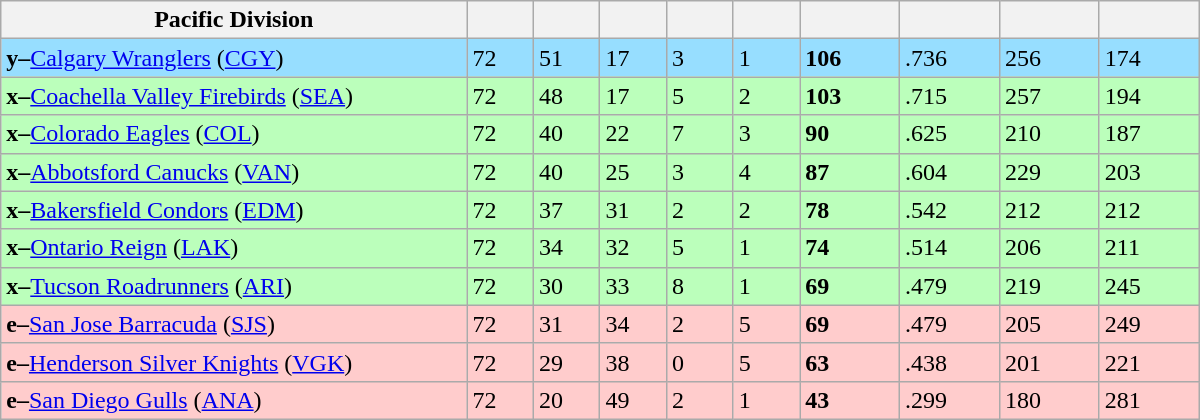<table class="wikitable" style="width:50em">
<tr>
<th width="35%">Pacific Division</th>
<th width="5%"></th>
<th width="5%"></th>
<th width="5%"></th>
<th width="5%"></th>
<th width="5%"></th>
<th width="7.5%"></th>
<th width="7.5%"></th>
<th width="7.5%"></th>
<th width="7.5%"></th>
</tr>
<tr bgcolor=#97DEFF>
<td><strong>y–</strong><a href='#'>Calgary Wranglers</a> (<a href='#'>CGY</a>)</td>
<td>72</td>
<td>51</td>
<td>17</td>
<td>3</td>
<td>1</td>
<td><strong>106</strong></td>
<td>.736</td>
<td>256</td>
<td>174</td>
</tr>
<tr bgcolor=#bbffbb>
<td><strong>x–</strong><a href='#'>Coachella Valley Firebirds</a> (<a href='#'>SEA</a>)</td>
<td>72</td>
<td>48</td>
<td>17</td>
<td>5</td>
<td>2</td>
<td><strong>103</strong></td>
<td>.715</td>
<td>257</td>
<td>194</td>
</tr>
<tr bgcolor=#bbffbb>
<td><strong>x–</strong><a href='#'>Colorado Eagles</a> (<a href='#'>COL</a>)</td>
<td>72</td>
<td>40</td>
<td>22</td>
<td>7</td>
<td>3</td>
<td><strong>90</strong></td>
<td>.625</td>
<td>210</td>
<td>187</td>
</tr>
<tr bgcolor=#bbffbb>
<td><strong>x–</strong><a href='#'>Abbotsford Canucks</a> (<a href='#'>VAN</a>)</td>
<td>72</td>
<td>40</td>
<td>25</td>
<td>3</td>
<td>4</td>
<td><strong>87</strong></td>
<td>.604</td>
<td>229</td>
<td>203</td>
</tr>
<tr bgcolor=#bbffbb>
<td><strong>x–</strong><a href='#'>Bakersfield Condors</a> (<a href='#'>EDM</a>)</td>
<td>72</td>
<td>37</td>
<td>31</td>
<td>2</td>
<td>2</td>
<td><strong>78</strong></td>
<td>.542</td>
<td>212</td>
<td>212</td>
</tr>
<tr bgcolor=#bbffbb>
<td><strong>x–</strong><a href='#'>Ontario Reign</a> (<a href='#'>LAK</a>)</td>
<td>72</td>
<td>34</td>
<td>32</td>
<td>5</td>
<td>1</td>
<td><strong>74</strong></td>
<td>.514</td>
<td>206</td>
<td>211</td>
</tr>
<tr bgcolor=#bbffbb>
<td><strong>x–</strong><a href='#'>Tucson Roadrunners</a> (<a href='#'>ARI</a>)</td>
<td>72</td>
<td>30</td>
<td>33</td>
<td>8</td>
<td>1</td>
<td><strong>69</strong></td>
<td>.479</td>
<td>219</td>
<td>245</td>
</tr>
<tr bgcolor=#ffcccc>
<td><strong>e–</strong><a href='#'>San Jose Barracuda</a> (<a href='#'>SJS</a>)</td>
<td>72</td>
<td>31</td>
<td>34</td>
<td>2</td>
<td>5</td>
<td><strong>69</strong></td>
<td>.479</td>
<td>205</td>
<td>249</td>
</tr>
<tr bgcolor=#ffcccc>
<td><strong>e–</strong><a href='#'>Henderson Silver Knights</a> (<a href='#'>VGK</a>)</td>
<td>72</td>
<td>29</td>
<td>38</td>
<td>0</td>
<td>5</td>
<td><strong>63</strong></td>
<td>.438</td>
<td>201</td>
<td>221</td>
</tr>
<tr bgcolor=#ffcccc>
<td><strong>e–</strong><a href='#'>San Diego Gulls</a> (<a href='#'>ANA</a>)</td>
<td>72</td>
<td>20</td>
<td>49</td>
<td>2</td>
<td>1</td>
<td><strong>43</strong></td>
<td>.299</td>
<td>180</td>
<td>281</td>
</tr>
</table>
